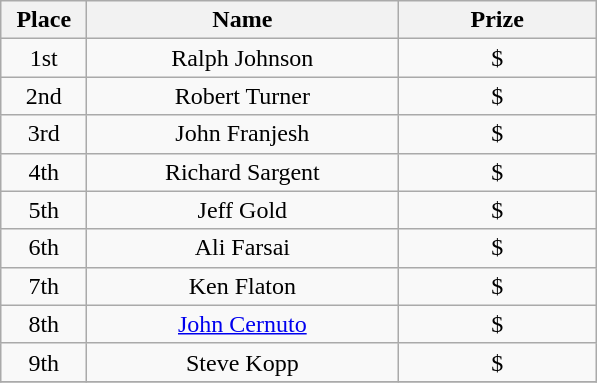<table class="wikitable">
<tr>
<th width="50">Place</th>
<th width="200">Name</th>
<th width="125">Prize</th>
</tr>
<tr>
<td align = "center">1st</td>
<td align = "center">Ralph Johnson</td>
<td align = "center">$</td>
</tr>
<tr>
<td align = "center">2nd</td>
<td align = "center">Robert Turner</td>
<td align = "center">$</td>
</tr>
<tr>
<td align = "center">3rd</td>
<td align = "center">John Franjesh</td>
<td align = "center">$</td>
</tr>
<tr>
<td align = "center">4th</td>
<td align = "center">Richard Sargent</td>
<td align = "center">$</td>
</tr>
<tr>
<td align = "center">5th</td>
<td align = "center">Jeff Gold</td>
<td align = "center">$</td>
</tr>
<tr>
<td align = "center">6th</td>
<td align = "center">Ali Farsai</td>
<td align = "center">$</td>
</tr>
<tr>
<td align = "center">7th</td>
<td align = "center">Ken Flaton</td>
<td align = "center">$</td>
</tr>
<tr>
<td align = "center">8th</td>
<td align = "center"><a href='#'>John Cernuto</a></td>
<td align = "center">$</td>
</tr>
<tr>
<td align = "center">9th</td>
<td align = "center">Steve Kopp</td>
<td align = "center">$</td>
</tr>
<tr>
</tr>
</table>
